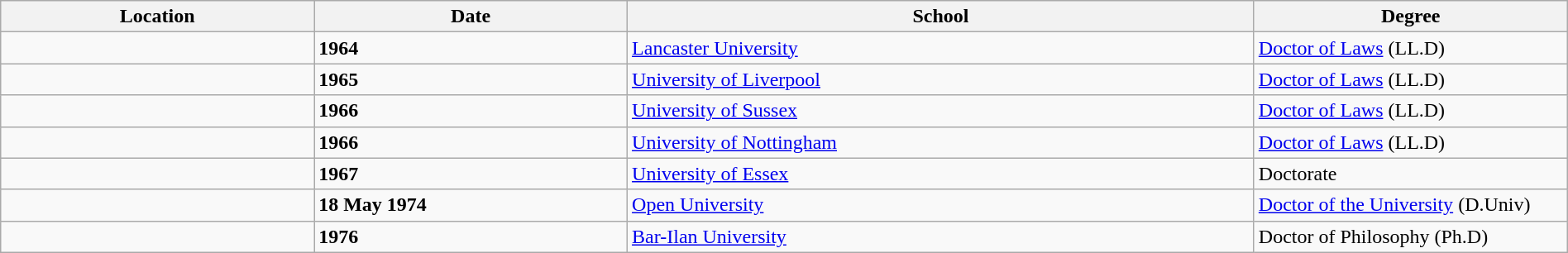<table class="wikitable" style="width:100%;">
<tr>
<th style="width:20%;">Location</th>
<th style="width:20%;">Date</th>
<th style="width:40%;">School</th>
<th style="width:20%;">Degree</th>
</tr>
<tr>
<td></td>
<td><strong>1964</strong></td>
<td><a href='#'>Lancaster University</a></td>
<td><a href='#'>Doctor of Laws</a> (LL.D)</td>
</tr>
<tr>
<td></td>
<td><strong>1965</strong></td>
<td><a href='#'>University of Liverpool</a></td>
<td><a href='#'>Doctor of Laws</a> (LL.D)</td>
</tr>
<tr>
<td></td>
<td><strong>1966</strong></td>
<td><a href='#'>University of Sussex</a></td>
<td><a href='#'>Doctor of Laws</a> (LL.D)</td>
</tr>
<tr>
<td></td>
<td><strong>1966</strong></td>
<td><a href='#'>University of Nottingham</a></td>
<td><a href='#'>Doctor of Laws</a> (LL.D)</td>
</tr>
<tr>
<td></td>
<td><strong>1967</strong></td>
<td><a href='#'>University of Essex</a></td>
<td>Doctorate</td>
</tr>
<tr>
<td></td>
<td><strong>18 May 1974</strong></td>
<td><a href='#'>Open University</a></td>
<td><a href='#'>Doctor of the University</a> (D.Univ)</td>
</tr>
<tr>
<td></td>
<td><strong>1976</strong></td>
<td><a href='#'>Bar-Ilan University</a></td>
<td>Doctor of Philosophy (Ph.D)</td>
</tr>
</table>
